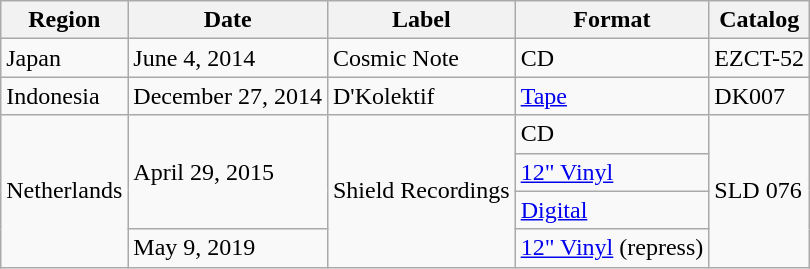<table class="wikitable" summary="Greatest Hits? has been released several times since 2014 across a variety of media and markets">
<tr>
<th scope="col">Region</th>
<th scope="col">Date</th>
<th scope="col">Label</th>
<th scope="col">Format</th>
<th scope="col">Catalog</th>
</tr>
<tr>
<td scope="row">Japan</td>
<td>June 4, 2014</td>
<td>Cosmic Note</td>
<td>CD</td>
<td>EZCT-52</td>
</tr>
<tr>
<td scope="row">Indonesia</td>
<td>December 27, 2014</td>
<td>D'Kolektif</td>
<td><a href='#'>Tape</a></td>
<td>DK007</td>
</tr>
<tr>
<td rowspan="4">Netherlands</td>
<td rowspan="3">April 29, 2015</td>
<td rowspan="4">Shield Recordings</td>
<td>CD</td>
<td rowspan="4">SLD 076</td>
</tr>
<tr>
<td><a href='#'>12" Vinyl</a></td>
</tr>
<tr>
<td><a href='#'>Digital</a></td>
</tr>
<tr>
<td>May 9, 2019</td>
<td><a href='#'>12" Vinyl</a> (repress)</td>
</tr>
</table>
